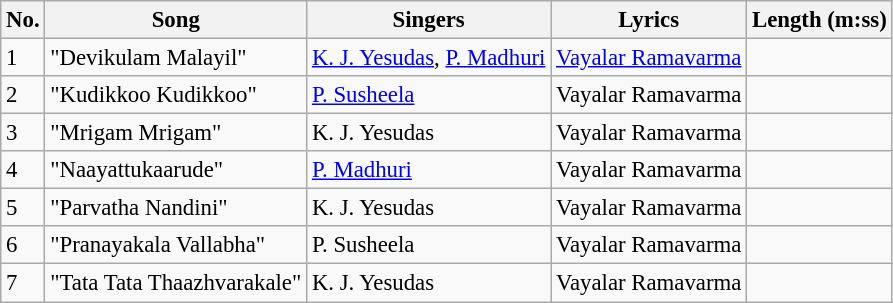<table class="wikitable" style="font-size:95%;">
<tr>
<th>No.</th>
<th>Song</th>
<th>Singers</th>
<th>Lyrics</th>
<th>Length (m:ss)</th>
</tr>
<tr>
<td>1</td>
<td>"Devikulam Malayil"</td>
<td><a href='#'>K. J. Yesudas</a>, <a href='#'>P. Madhuri</a></td>
<td><a href='#'>Vayalar Ramavarma</a></td>
<td></td>
</tr>
<tr>
<td>2</td>
<td>"Kudikkoo Kudikkoo"</td>
<td><a href='#'>P. Susheela</a></td>
<td>Vayalar Ramavarma</td>
<td></td>
</tr>
<tr>
<td>3</td>
<td>"Mrigam Mrigam"</td>
<td>K. J. Yesudas</td>
<td>Vayalar Ramavarma</td>
<td></td>
</tr>
<tr>
<td>4</td>
<td>"Naayattukaarude"</td>
<td><a href='#'>P. Madhuri</a></td>
<td>Vayalar Ramavarma</td>
<td></td>
</tr>
<tr>
<td>5</td>
<td>"Parvatha Nandini"</td>
<td>K. J. Yesudas</td>
<td>Vayalar Ramavarma</td>
<td></td>
</tr>
<tr>
<td>6</td>
<td>"Pranayakala Vallabha"</td>
<td>P. Susheela</td>
<td>Vayalar Ramavarma</td>
<td></td>
</tr>
<tr>
<td>7</td>
<td>"Tata Tata Thaazhvarakale"</td>
<td>K. J. Yesudas</td>
<td>Vayalar Ramavarma</td>
<td></td>
</tr>
</table>
